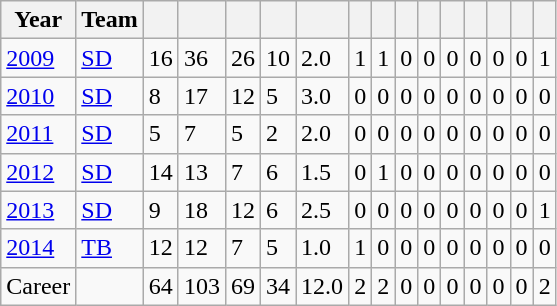<table class="wikitable sortable">
<tr>
<th>Year</th>
<th>Team</th>
<th></th>
<th></th>
<th></th>
<th></th>
<th></th>
<th></th>
<th></th>
<th></th>
<th></th>
<th></th>
<th></th>
<th></th>
<th></th>
<th></th>
</tr>
<tr>
<td><a href='#'>2009</a></td>
<td><a href='#'>SD</a></td>
<td>16</td>
<td>36</td>
<td>26</td>
<td>10</td>
<td>2.0</td>
<td>1</td>
<td>1</td>
<td>0</td>
<td>0</td>
<td>0</td>
<td>0</td>
<td>0</td>
<td>0</td>
<td>1</td>
</tr>
<tr>
<td><a href='#'>2010</a></td>
<td><a href='#'>SD</a></td>
<td>8</td>
<td>17</td>
<td>12</td>
<td>5</td>
<td>3.0</td>
<td>0</td>
<td>0</td>
<td>0</td>
<td>0</td>
<td>0</td>
<td>0</td>
<td>0</td>
<td>0</td>
<td>0</td>
</tr>
<tr>
<td><a href='#'>2011</a></td>
<td><a href='#'>SD</a></td>
<td>5</td>
<td>7</td>
<td>5</td>
<td>2</td>
<td>2.0</td>
<td>0</td>
<td>0</td>
<td>0</td>
<td>0</td>
<td>0</td>
<td>0</td>
<td>0</td>
<td>0</td>
<td>0</td>
</tr>
<tr>
<td><a href='#'>2012</a></td>
<td><a href='#'>SD</a></td>
<td>14</td>
<td>13</td>
<td>7</td>
<td>6</td>
<td>1.5</td>
<td>0</td>
<td>1</td>
<td>0</td>
<td>0</td>
<td>0</td>
<td>0</td>
<td>0</td>
<td>0</td>
<td>0</td>
</tr>
<tr>
<td><a href='#'>2013</a></td>
<td><a href='#'>SD</a></td>
<td>9</td>
<td>18</td>
<td>12</td>
<td>6</td>
<td>2.5</td>
<td>0</td>
<td>0</td>
<td>0</td>
<td>0</td>
<td>0</td>
<td>0</td>
<td>0</td>
<td>0</td>
<td>1</td>
</tr>
<tr>
<td><a href='#'>2014</a></td>
<td><a href='#'>TB</a></td>
<td>12</td>
<td>12</td>
<td>7</td>
<td>5</td>
<td>1.0</td>
<td>1</td>
<td>0</td>
<td>0</td>
<td>0</td>
<td>0</td>
<td>0</td>
<td>0</td>
<td>0</td>
<td>0</td>
</tr>
<tr class="sortbottom">
<td>Career</td>
<td></td>
<td>64</td>
<td>103</td>
<td>69</td>
<td>34</td>
<td>12.0</td>
<td>2</td>
<td>2</td>
<td>0</td>
<td>0</td>
<td>0</td>
<td>0</td>
<td>0</td>
<td>0</td>
<td>2</td>
</tr>
</table>
